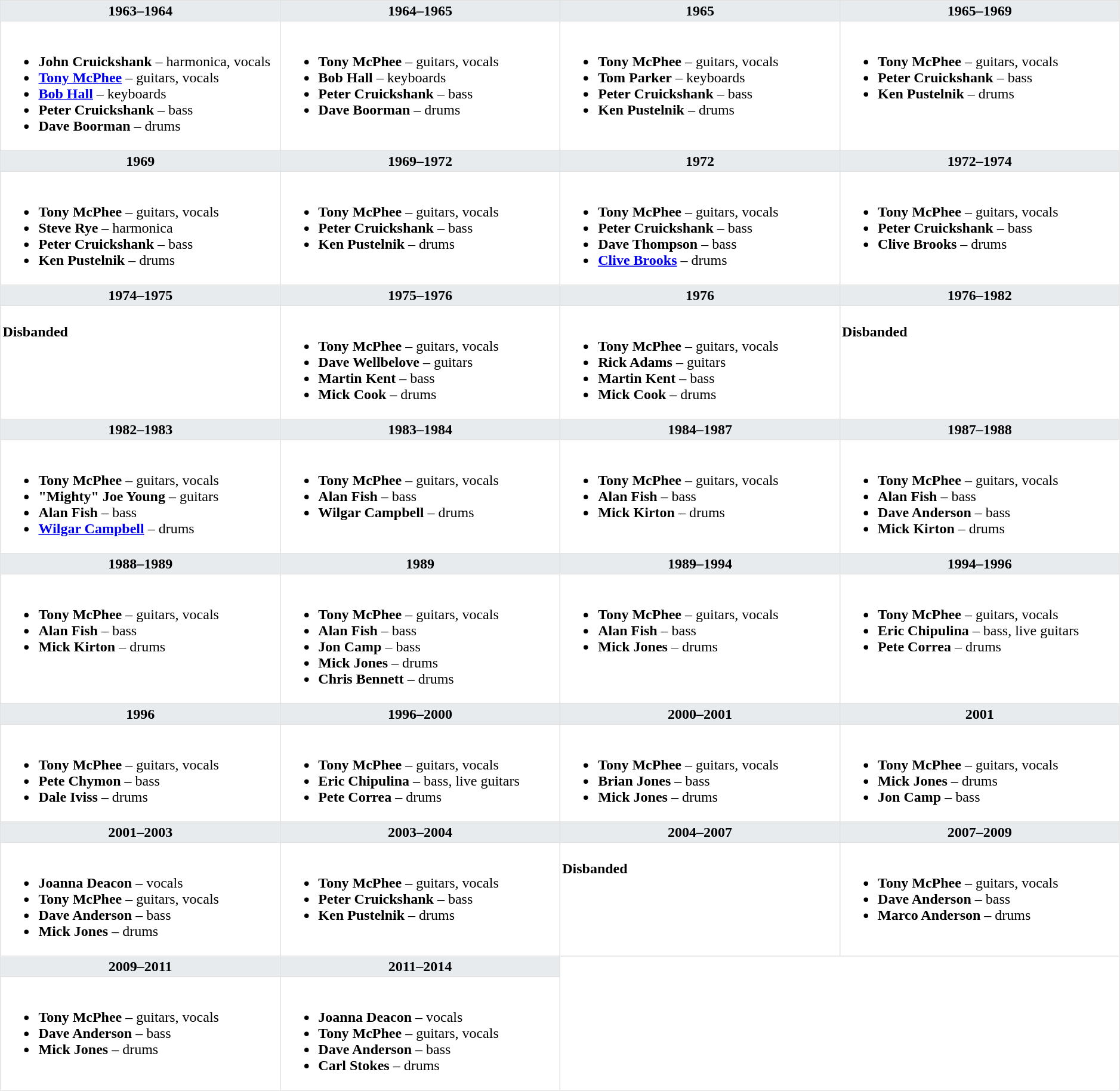<table class="toccolours" border=1 cellpadding=2 cellspacing=0 style="float: width: 375px; margin: 0 0 1em 1em; border-collapse: collapse; border: 1px solid #E2E2E2;" width=99%>
<tr>
<th bgcolor="#E7EBEE" valign=top width=25%>1963–1964</th>
<th bgcolor="#E7EBEE" valign=top width=25%>1964–1965</th>
<th bgcolor="#E7EBEE" valign=top width=25%>1965</th>
<th bgcolor="#E7EBEE" valign=top width=25%>1965–1969</th>
</tr>
<tr>
<td valign=top><br><ul><li><strong>John Cruickshank</strong> – harmonica, vocals</li><li><strong><a href='#'>Tony McPhee</a></strong> – guitars, vocals</li><li><strong><a href='#'>Bob Hall</a></strong> – keyboards</li><li><strong>Peter Cruickshank</strong> – bass</li><li><strong>Dave Boorman</strong> – drums</li></ul></td>
<td valign=top><br><ul><li><strong>Tony McPhee</strong> – guitars, vocals</li><li><strong>Bob Hall</strong> – keyboards</li><li><strong>Peter Cruickshank</strong> – bass</li><li><strong>Dave Boorman</strong> – drums</li></ul></td>
<td valign=top><br><ul><li><strong>Tony McPhee</strong> – guitars, vocals</li><li><strong>Tom Parker</strong> – keyboards</li><li><strong>Peter Cruickshank</strong> – bass</li><li><strong>Ken Pustelnik</strong> – drums</li></ul></td>
<td valign=top><br><ul><li><strong>Tony McPhee</strong> – guitars, vocals</li><li><strong>Peter Cruickshank</strong> – bass</li><li><strong>Ken Pustelnik</strong> – drums</li></ul></td>
</tr>
<tr>
<th bgcolor="#E7EBEE" valign=top width=25%>1969</th>
<th bgcolor="#E7EBEE" valign=top width=25%>1969–1972</th>
<th bgcolor="#E7EBEE" valign=top width=25%>1972</th>
<th bgcolor="#E7EBEE" valign=top width=25%>1972–1974</th>
</tr>
<tr>
<td valign=top><br><ul><li><strong>Tony McPhee</strong> – guitars, vocals</li><li><strong>Steve Rye</strong> – harmonica</li><li><strong>Peter Cruickshank</strong> – bass</li><li><strong>Ken Pustelnik</strong> – drums</li></ul></td>
<td valign=top><br><ul><li><strong>Tony McPhee</strong> – guitars, vocals</li><li><strong>Peter Cruickshank</strong> – bass</li><li><strong>Ken Pustelnik</strong> – drums</li></ul></td>
<td valign=top><br><ul><li><strong>Tony McPhee</strong> – guitars, vocals</li><li><strong>Peter Cruickshank</strong> – bass</li><li><strong>Dave Thompson</strong> – bass</li><li><strong><a href='#'>Clive Brooks</a></strong> – drums</li></ul></td>
<td valign=top><br><ul><li><strong>Tony McPhee</strong> – guitars, vocals</li><li><strong>Peter Cruickshank</strong> – bass</li><li><strong>Clive Brooks</strong> – drums</li></ul></td>
</tr>
<tr>
<th bgcolor="#E7EBEE" valign=top width=25%>1974–1975</th>
<th bgcolor="#E7EBEE" valign=top width=25%>1975–1976</th>
<th bgcolor="#E7EBEE" valign=top width=25%>1976</th>
<th bgcolor="#E7EBEE" valign=top width=25%>1976–1982</th>
</tr>
<tr>
<td valign=top><br><strong>Disbanded</strong></td>
<td valign=top><br><ul><li><strong>Tony McPhee</strong> – guitars, vocals</li><li><strong>Dave Wellbelove</strong> – guitars</li><li><strong>Martin Kent</strong> – bass</li><li><strong>Mick Cook</strong> – drums</li></ul></td>
<td valign=top><br><ul><li><strong>Tony McPhee</strong> – guitars, vocals</li><li><strong>Rick Adams</strong> – guitars</li><li><strong>Martin Kent</strong> – bass</li><li><strong>Mick Cook</strong> – drums</li></ul></td>
<td valign=top><br><strong>Disbanded</strong></td>
</tr>
<tr>
<th bgcolor="#E7EBEE" valign=top width=25%>1982–1983</th>
<th bgcolor="#E7EBEE" valign=top width=25%>1983–1984</th>
<th bgcolor="#E7EBEE" valign=top width=25%>1984–1987</th>
<th bgcolor="#E7EBEE" valign=top width=25%>1987–1988</th>
</tr>
<tr>
<td valign=top><br><ul><li><strong>Tony McPhee</strong> – guitars, vocals</li><li><strong>"Mighty" Joe Young</strong> – guitars</li><li><strong>Alan Fish</strong> – bass</li><li><strong><a href='#'>Wilgar Campbell</a></strong> – drums</li></ul></td>
<td valign=top><br><ul><li><strong>Tony McPhee</strong> – guitars, vocals</li><li><strong>Alan Fish</strong> – bass</li><li><strong>Wilgar Campbell</strong> – drums</li></ul></td>
<td valign=top><br><ul><li><strong>Tony McPhee</strong> – guitars, vocals</li><li><strong>Alan Fish</strong> – bass</li><li><strong>Mick Kirton</strong> – drums</li></ul></td>
<td valign=top><br><ul><li><strong>Tony McPhee</strong> – guitars, vocals</li><li><strong>Alan Fish</strong> – bass</li><li><strong>Dave Anderson</strong> – bass</li><li><strong>Mick Kirton</strong> – drums</li></ul></td>
</tr>
<tr>
<th bgcolor="#E7EBEE" valign=top width=25%>1988–1989</th>
<th bgcolor="#E7EBEE" valign=top width=25%>1989</th>
<th bgcolor="#E7EBEE" valign=top width=25%>1989–1994</th>
<th bgcolor="#E7EBEE" valign=top width=25%>1994–1996</th>
</tr>
<tr>
<td valign=top><br><ul><li><strong>Tony McPhee</strong> – guitars, vocals</li><li><strong>Alan Fish</strong> – bass</li><li><strong>Mick Kirton</strong> – drums</li></ul></td>
<td valign=top><br><ul><li><strong>Tony McPhee</strong> – guitars, vocals</li><li><strong>Alan Fish</strong> – bass</li><li><strong>Jon Camp</strong> – bass</li><li><strong>Mick Jones</strong> – drums</li><li><strong>Chris Bennett</strong> – drums</li></ul></td>
<td valign=top><br><ul><li><strong>Tony McPhee</strong> – guitars, vocals</li><li><strong>Alan Fish</strong> – bass</li><li><strong>Mick Jones</strong> – drums</li></ul></td>
<td valign=top><br><ul><li><strong>Tony McPhee</strong> – guitars, vocals</li><li><strong>Eric Chipulina</strong> – bass, live guitars</li><li><strong>Pete Correa</strong> – drums</li></ul></td>
</tr>
<tr>
<th bgcolor="#E7EBEE" valign=top width=25%>1996</th>
<th bgcolor="#E7EBEE" valign=top width=25%>1996–2000</th>
<th bgcolor="#E7EBEE" valign=top width=25%>2000–2001</th>
<th bgcolor="#E7EBEE" valign=top width=25%>2001</th>
</tr>
<tr>
<td valign=top><br><ul><li><strong>Tony McPhee</strong> – guitars, vocals</li><li><strong>Pete Chymon</strong> – bass</li><li><strong>Dale Iviss</strong> – drums</li></ul></td>
<td valign=top><br><ul><li><strong>Tony McPhee</strong> – guitars, vocals</li><li><strong>Eric Chipulina</strong> – bass, live guitars</li><li><strong>Pete Correa</strong> – drums</li></ul></td>
<td valign=top><br><ul><li><strong>Tony McPhee</strong> – guitars, vocals</li><li><strong>Brian Jones</strong> – bass</li><li><strong>Mick Jones</strong> – drums</li></ul></td>
<td valign=top><br><ul><li><strong>Tony McPhee</strong> – guitars, vocals</li><li><strong>Mick Jones</strong> – drums</li><li><strong>Jon Camp</strong> – bass</li></ul></td>
</tr>
<tr>
<th bgcolor="#E7EBEE" valign=top width=25%>2001–2003</th>
<th bgcolor="#E7EBEE" valign=top width=25%>2003–2004</th>
<th bgcolor="#E7EBEE" valign=top width=25%>2004–2007</th>
<th bgcolor="#E7EBEE" valign=top width=25%>2007–2009</th>
</tr>
<tr>
<td valign=top><br><ul><li><strong>Joanna Deacon</strong> – vocals</li><li><strong>Tony McPhee</strong> – guitars, vocals</li><li><strong>Dave Anderson</strong> – bass</li><li><strong>Mick Jones</strong> – drums</li></ul></td>
<td valign=top><br><ul><li><strong>Tony McPhee</strong> – guitars, vocals</li><li><strong>Peter Cruickshank</strong> – bass</li><li><strong>Ken Pustelnik</strong> – drums</li></ul></td>
<td valign=top><br><strong>Disbanded</strong></td>
<td valign=top><br><ul><li><strong>Tony McPhee</strong> – guitars, vocals</li><li><strong>Dave Anderson</strong> – bass</li><li><strong>Marco Anderson</strong> – drums</li></ul></td>
</tr>
<tr>
<th bgcolor="#E7EBEE" valign=top width=25%>2009–2011</th>
<th bgcolor="#E7EBEE" valign=top width=25%>2011–2014</th>
</tr>
<tr>
<td valign=top><br><ul><li><strong>Tony McPhee</strong> – guitars, vocals</li><li><strong>Dave Anderson</strong> – bass</li><li><strong>Mick Jones</strong> – drums</li></ul></td>
<td valign=top><br><ul><li><strong>Joanna Deacon</strong> – vocals</li><li><strong>Tony McPhee</strong> – guitars, vocals</li><li><strong>Dave Anderson</strong> – bass</li><li><strong>Carl Stokes</strong> – drums</li></ul></td>
</tr>
</table>
